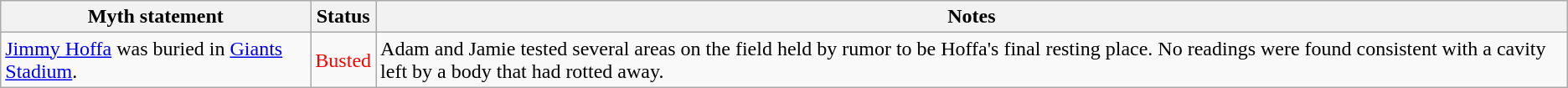<table class="wikitable plainrowheaders">
<tr>
<th>Myth statement</th>
<th>Status</th>
<th>Notes</th>
</tr>
<tr>
<td><a href='#'>Jimmy Hoffa</a> was buried in <a href='#'>Giants Stadium</a>.</td>
<td style="color:red">Busted</td>
<td>Adam and Jamie tested several areas on the field held by rumor to be Hoffa's final resting place. No readings were found consistent with a cavity left by a body that had rotted away.</td>
</tr>
</table>
